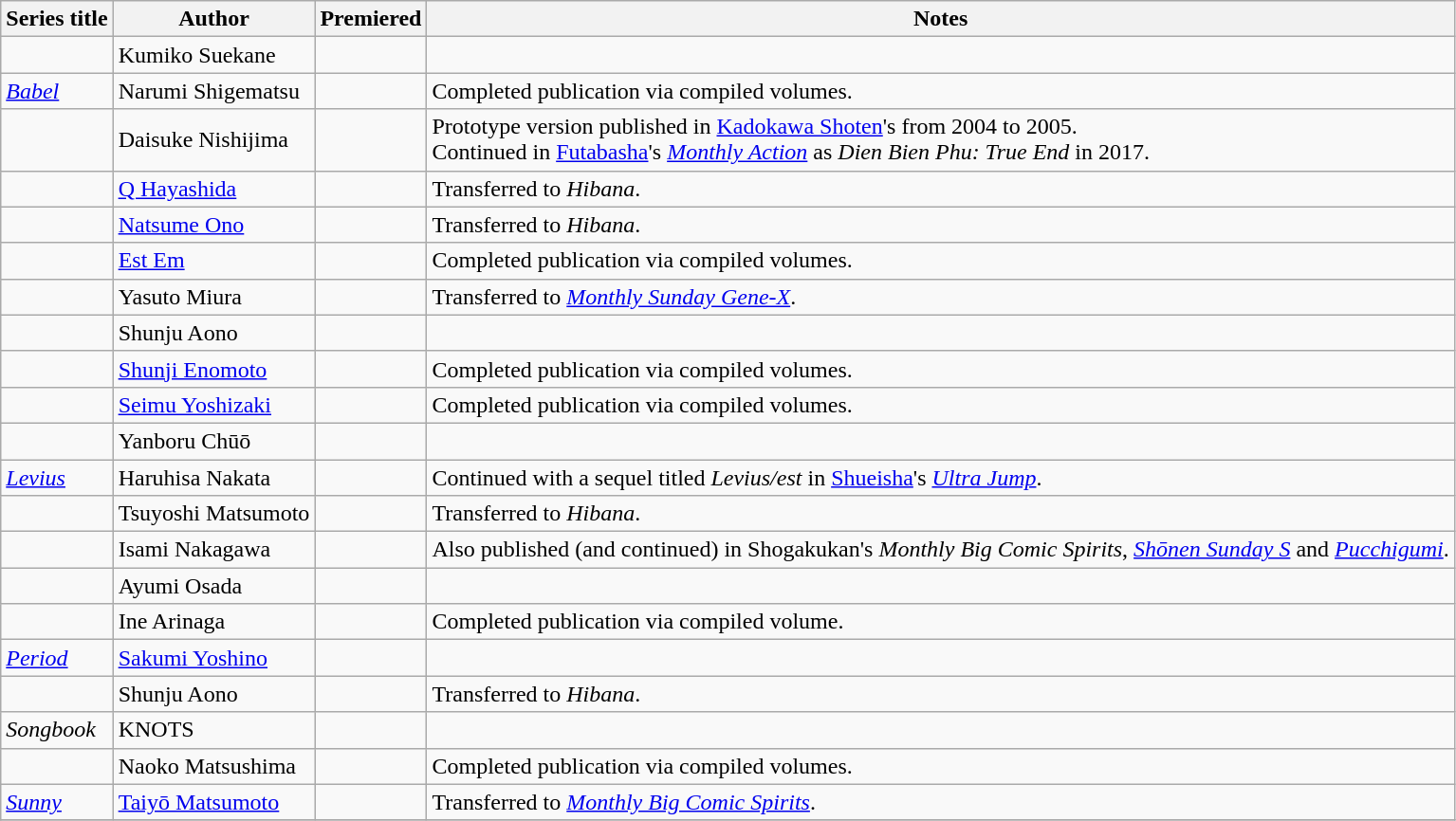<table class="wikitable sortable">
<tr>
<th>Series title</th>
<th>Author</th>
<th>Premiered</th>
<th>Notes</th>
</tr>
<tr>
<td></td>
<td>Kumiko Suekane</td>
<td></td>
<td></td>
</tr>
<tr>
<td><em><a href='#'>Babel</a></em></td>
<td>Narumi Shigematsu</td>
<td></td>
<td>Completed publication via compiled  volumes.</td>
</tr>
<tr>
<td></td>
<td>Daisuke Nishijima</td>
<td></td>
<td>Prototype version published in <a href='#'>Kadokawa Shoten</a>'s <em></em> from 2004 to 2005.<br>Continued in <a href='#'>Futabasha</a>'s <em><a href='#'>Monthly Action</a></em> as <em>Dien Bien Phu: True End</em> in 2017.</td>
</tr>
<tr>
<td></td>
<td><a href='#'>Q Hayashida</a></td>
<td></td>
<td>Transferred to <em>Hibana</em>.</td>
</tr>
<tr>
<td></td>
<td><a href='#'>Natsume Ono</a></td>
<td></td>
<td>Transferred to <em>Hibana</em>.</td>
</tr>
<tr>
<td></td>
<td><a href='#'>Est Em</a></td>
<td></td>
<td>Completed publication via compiled  volumes.</td>
</tr>
<tr>
<td></td>
<td>Yasuto Miura</td>
<td></td>
<td>Transferred to <em><a href='#'>Monthly Sunday Gene-X</a></em>.</td>
</tr>
<tr>
<td></td>
<td>Shunju Aono</td>
<td></td>
<td></td>
</tr>
<tr>
<td></td>
<td><a href='#'>Shunji Enomoto</a></td>
<td></td>
<td>Completed publication via compiled  volumes.</td>
</tr>
<tr>
<td></td>
<td><a href='#'>Seimu Yoshizaki</a></td>
<td></td>
<td>Completed publication via compiled  volumes.</td>
</tr>
<tr>
<td></td>
<td>Yanboru Chūō</td>
<td></td>
<td></td>
</tr>
<tr>
<td><em><a href='#'>Levius</a></em></td>
<td>Haruhisa Nakata</td>
<td></td>
<td>Continued with a sequel titled <em>Levius/est</em> in <a href='#'>Shueisha</a>'s <em><a href='#'>Ultra Jump</a></em>.</td>
</tr>
<tr>
<td></td>
<td>Tsuyoshi Matsumoto</td>
<td></td>
<td>Transferred to <em>Hibana</em>.</td>
</tr>
<tr>
<td></td>
<td>Isami Nakagawa</td>
<td></td>
<td>Also published (and continued) in Shogakukan's <em>Monthly Big Comic Spirits</em>, <em><a href='#'>Shōnen Sunday S</a></em> and <em><a href='#'>Pucchigumi</a></em>.</td>
</tr>
<tr>
<td></td>
<td>Ayumi Osada</td>
<td></td>
<td></td>
</tr>
<tr>
<td></td>
<td>Ine Arinaga</td>
<td></td>
<td>Completed publication via compiled  volume.</td>
</tr>
<tr>
<td><em><a href='#'>Period</a></em></td>
<td><a href='#'>Sakumi Yoshino</a></td>
<td></td>
<td></td>
</tr>
<tr>
<td></td>
<td>Shunju Aono</td>
<td></td>
<td>Transferred to <em>Hibana</em>.</td>
</tr>
<tr>
<td><em>Songbook</em></td>
<td>KNOTS</td>
<td></td>
<td></td>
</tr>
<tr>
<td></td>
<td>Naoko Matsushima</td>
<td></td>
<td>Completed publication via compiled  volumes.</td>
</tr>
<tr>
<td><em><a href='#'>Sunny</a></em></td>
<td><a href='#'>Taiyō Matsumoto</a></td>
<td></td>
<td>Transferred to <em><a href='#'>Monthly Big Comic Spirits</a></em>.</td>
</tr>
<tr>
</tr>
</table>
